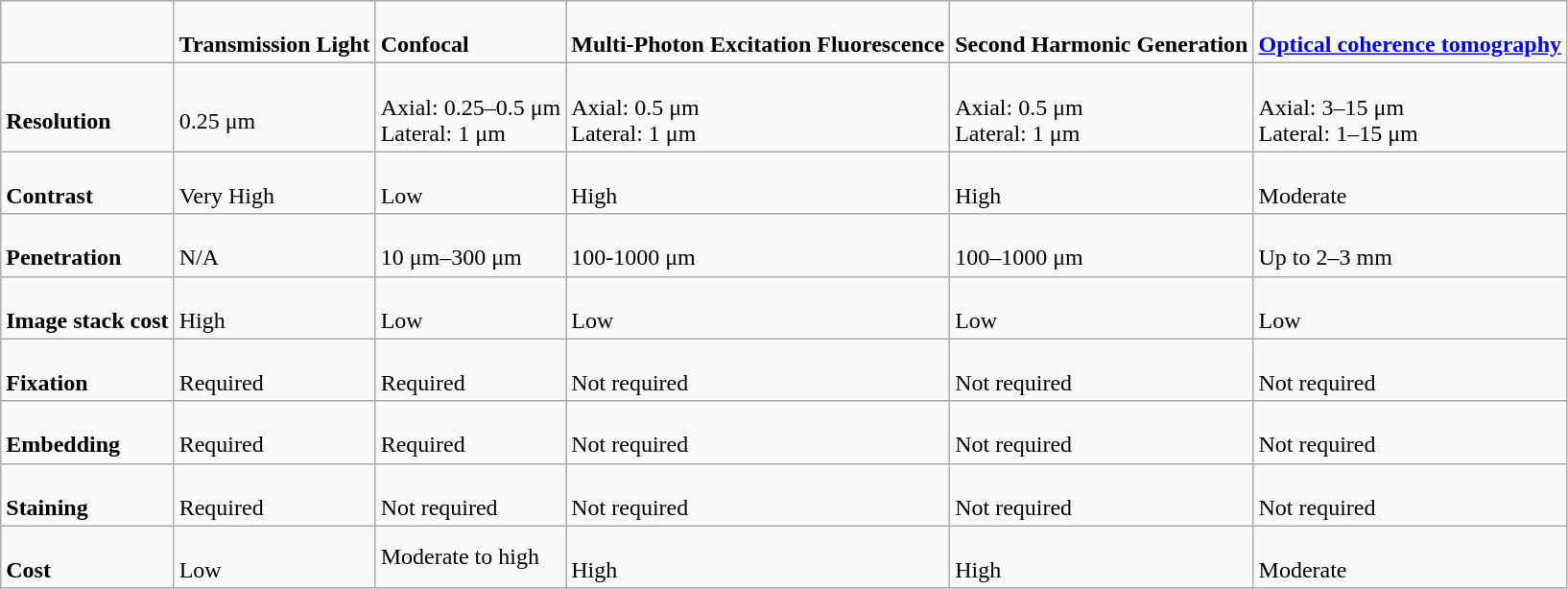<table class="wikitable">
<tr>
<td></td>
<td><br><strong>Transmission Light</strong></td>
<td><br><strong>Confocal</strong></td>
<td><br><strong>Multi-Photon Excitation Fluorescence</strong></td>
<td><br><strong>Second Harmonic Generation</strong></td>
<td><br><strong><a href='#'>Optical coherence tomography</a></strong></td>
</tr>
<tr>
<td><br><strong>Resolution</strong></td>
<td><br>0.25 μm</td>
<td><br>Axial: 0.25–0.5 μm<br>Lateral: 1 μm</td>
<td><br>Axial: 0.5 μm<br>Lateral: 1 μm</td>
<td><br>Axial: 0.5 μm<br>Lateral: 1 μm</td>
<td><br>Axial: 3–15 μm<br>Lateral: 1–15 μm</td>
</tr>
<tr>
<td><br><strong>Contrast</strong></td>
<td><br>Very High</td>
<td><br>Low</td>
<td><br>High</td>
<td><br>High</td>
<td><br>Moderate</td>
</tr>
<tr>
<td><br><strong>Penetration</strong></td>
<td><br>N/A</td>
<td><br>10 μm–300 μm</td>
<td><br>100-1000 μm</td>
<td><br>100–1000 μm</td>
<td><br>Up to 2–3 mm</td>
</tr>
<tr>
<td><br><strong>Image stack cost</strong></td>
<td><br>High</td>
<td><br>Low</td>
<td><br>Low</td>
<td><br>Low</td>
<td><br>Low</td>
</tr>
<tr>
<td><br><strong>Fixation</strong></td>
<td><br>Required</td>
<td><br>Required</td>
<td><br>Not required</td>
<td><br>Not required</td>
<td><br>Not required</td>
</tr>
<tr>
<td><br><strong>Embedding</strong></td>
<td><br>Required</td>
<td><br>Required</td>
<td><br>Not required</td>
<td><br>Not required</td>
<td><br>Not required</td>
</tr>
<tr>
<td><br><strong>Staining</strong></td>
<td><br>Required</td>
<td><br>Not required</td>
<td><br>Not required</td>
<td><br>Not required</td>
<td><br>Not required</td>
</tr>
<tr>
<td><br><strong>Cost</strong></td>
<td><br>Low</td>
<td>Moderate to high</td>
<td><br>High</td>
<td><br>High</td>
<td><br>Moderate</td>
</tr>
</table>
